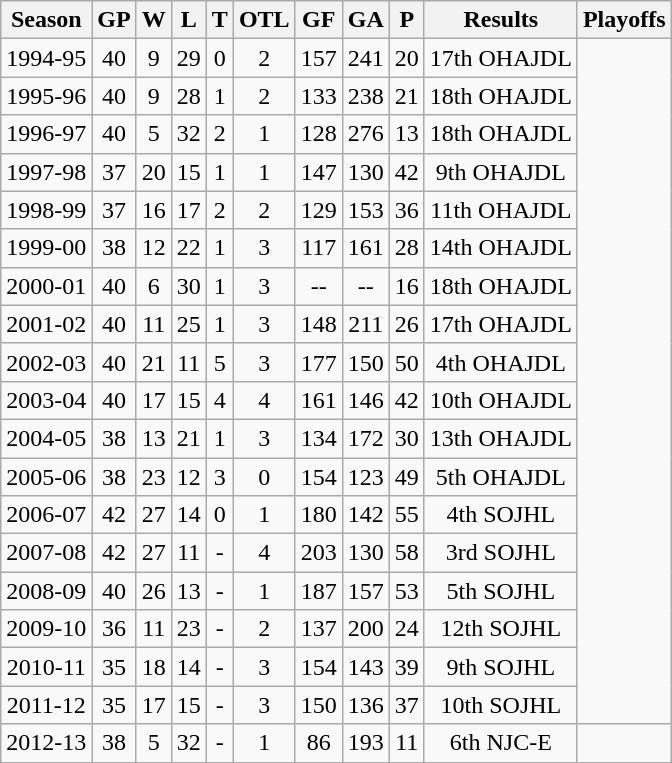<table class="wikitable">
<tr>
<th>Season</th>
<th>GP</th>
<th>W</th>
<th>L</th>
<th>T</th>
<th>OTL</th>
<th>GF</th>
<th>GA</th>
<th>P</th>
<th>Results</th>
<th>Playoffs</th>
</tr>
<tr align="center">
<td>1994-95</td>
<td>40</td>
<td>9</td>
<td>29</td>
<td>0</td>
<td>2</td>
<td>157</td>
<td>241</td>
<td>20</td>
<td>17th OHAJDL</td>
</tr>
<tr align="center">
<td>1995-96</td>
<td>40</td>
<td>9</td>
<td>28</td>
<td>1</td>
<td>2</td>
<td>133</td>
<td>238</td>
<td>21</td>
<td>18th OHAJDL</td>
</tr>
<tr align="center">
<td>1996-97</td>
<td>40</td>
<td>5</td>
<td>32</td>
<td>2</td>
<td>1</td>
<td>128</td>
<td>276</td>
<td>13</td>
<td>18th OHAJDL</td>
</tr>
<tr align="center">
<td>1997-98</td>
<td>37</td>
<td>20</td>
<td>15</td>
<td>1</td>
<td>1</td>
<td>147</td>
<td>130</td>
<td>42</td>
<td>9th OHAJDL</td>
</tr>
<tr align="center">
<td>1998-99</td>
<td>37</td>
<td>16</td>
<td>17</td>
<td>2</td>
<td>2</td>
<td>129</td>
<td>153</td>
<td>36</td>
<td>11th OHAJDL</td>
</tr>
<tr align="center">
<td>1999-00</td>
<td>38</td>
<td>12</td>
<td>22</td>
<td>1</td>
<td>3</td>
<td>117</td>
<td>161</td>
<td>28</td>
<td>14th OHAJDL</td>
</tr>
<tr align="center">
<td>2000-01</td>
<td>40</td>
<td>6</td>
<td>30</td>
<td>1</td>
<td>3</td>
<td>--</td>
<td>--</td>
<td>16</td>
<td>18th OHAJDL</td>
</tr>
<tr align="center">
<td>2001-02</td>
<td>40</td>
<td>11</td>
<td>25</td>
<td>1</td>
<td>3</td>
<td>148</td>
<td>211</td>
<td>26</td>
<td>17th OHAJDL</td>
</tr>
<tr align="center">
<td>2002-03</td>
<td>40</td>
<td>21</td>
<td>11</td>
<td>5</td>
<td>3</td>
<td>177</td>
<td>150</td>
<td>50</td>
<td>4th OHAJDL</td>
</tr>
<tr align="center">
<td>2003-04</td>
<td>40</td>
<td>17</td>
<td>15</td>
<td>4</td>
<td>4</td>
<td>161</td>
<td>146</td>
<td>42</td>
<td>10th OHAJDL</td>
</tr>
<tr align="center">
<td>2004-05</td>
<td>38</td>
<td>13</td>
<td>21</td>
<td>1</td>
<td>3</td>
<td>134</td>
<td>172</td>
<td>30</td>
<td>13th OHAJDL</td>
</tr>
<tr align="center">
<td>2005-06</td>
<td>38</td>
<td>23</td>
<td>12</td>
<td>3</td>
<td>0</td>
<td>154</td>
<td>123</td>
<td>49</td>
<td>5th OHAJDL</td>
</tr>
<tr align="center">
<td>2006-07</td>
<td>42</td>
<td>27</td>
<td>14</td>
<td>0</td>
<td>1</td>
<td>180</td>
<td>142</td>
<td>55</td>
<td>4th SOJHL</td>
</tr>
<tr align="center">
<td>2007-08</td>
<td>42</td>
<td>27</td>
<td>11</td>
<td>-</td>
<td>4</td>
<td>203</td>
<td>130</td>
<td>58</td>
<td>3rd SOJHL</td>
</tr>
<tr align="center">
<td>2008-09</td>
<td>40</td>
<td>26</td>
<td>13</td>
<td>-</td>
<td>1</td>
<td>187</td>
<td>157</td>
<td>53</td>
<td>5th SOJHL</td>
</tr>
<tr align="center">
<td>2009-10</td>
<td>36</td>
<td>11</td>
<td>23</td>
<td>-</td>
<td>2</td>
<td>137</td>
<td>200</td>
<td>24</td>
<td>12th SOJHL</td>
</tr>
<tr align="center">
<td>2010-11</td>
<td>35</td>
<td>18</td>
<td>14</td>
<td>-</td>
<td>3</td>
<td>154</td>
<td>143</td>
<td>39</td>
<td>9th SOJHL</td>
</tr>
<tr align="center">
<td>2011-12</td>
<td>35</td>
<td>17</td>
<td>15</td>
<td>-</td>
<td>3</td>
<td>150</td>
<td>136</td>
<td>37</td>
<td>10th SOJHL</td>
</tr>
<tr align="center">
<td>2012-13</td>
<td>38</td>
<td>5</td>
<td>32</td>
<td>-</td>
<td>1</td>
<td>86</td>
<td>193</td>
<td>11</td>
<td>6th NJC-E</td>
<td></td>
</tr>
</table>
